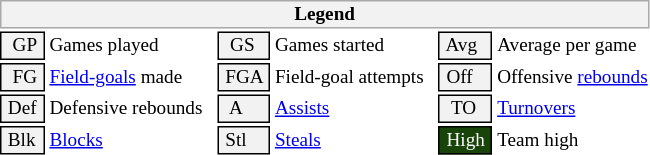<table class="toccolours" style="font-size: 80%; white-space: nowrap;">
<tr>
<th colspan="6" style="background:#f2f2f2; border:1px solid #aaa;">Legend</th>
</tr>
<tr>
<td style="background:#f2f2f2; border:1px solid black;">  GP </td>
<td>Games played</td>
<td style="background:#f2f2f2; border:1px solid black;">  GS </td>
<td>Games started</td>
<td style="background:#f2f2f2; border:1px solid black;"> Avg </td>
<td>Average per game</td>
</tr>
<tr>
<td style="background:#f2f2f2; border:1px solid black;">  FG </td>
<td style="padding-right: 8px"><a href='#'>Field-goals</a> made</td>
<td style="background:#f2f2f2; border:1px solid black;"> FGA </td>
<td style="padding-right: 8px">Field-goal attempts</td>
<td style="background:#f2f2f2; border:1px solid black;"> Off </td>
<td>Offensive <a href='#'>rebounds</a></td>
</tr>
<tr>
<td style="background:#f2f2f2; border:1px solid black;"> Def </td>
<td style="padding-right: 8px">Defensive rebounds</td>
<td style="background:#f2f2f2; border:1px solid black;">  A </td>
<td style="padding-right: 8px"><a href='#'>Assists</a></td>
<td style="background:#f2f2f2; border:1px solid black;">  TO</td>
<td><a href='#'>Turnovers</a></td>
</tr>
<tr>
<td style="background:#f2f2f2; border:1px solid black;"> Blk </td>
<td><a href='#'>Blocks</a></td>
<td style="background:#f2f2f2; border:1px solid black;"> Stl </td>
<td><a href='#'>Steals</a></td>
<td style="background:#18440a; color:#ffffff;; border: 1px solid black"> High </td>
<td>Team high</td>
</tr>
</table>
